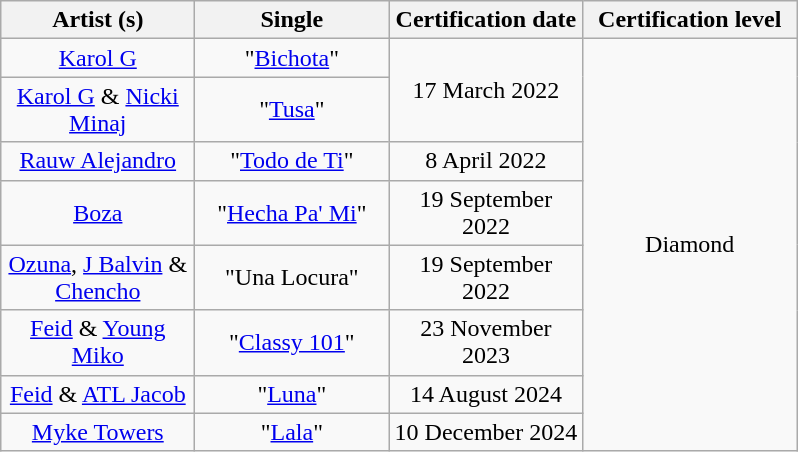<table class="wikitable plainrowheaders sortable">
<tr>
<th scope="col" style="width:122px;">Artist (s)</th>
<th scope="col" style="width:122px;">Single</th>
<th scope="col" style="width:122px;">Certification date</th>
<th scope="col" style="width:135px;">Certification level</th>
</tr>
<tr>
<td style="text-align:center;"><a href='#'>Karol G</a></td>
<td style="text-align:center;">"<a href='#'>Bichota</a>"</td>
<td style="text-align:center;"  rowspan="2">17 March 2022</td>
<td rowspan=8 style="text-align:center;">Diamond</td>
</tr>
<tr>
<td align="center"><a href='#'>Karol G</a> & <a href='#'>Nicki Minaj</a></td>
<td style="text-align:center;">"<a href='#'>Tusa</a>"</td>
</tr>
<tr>
<td style="text-align:center;"><a href='#'>Rauw Alejandro</a></td>
<td style="text-align:center;">"<a href='#'>Todo de Ti</a>"</td>
<td style="text-align:center;">8 April 2022</td>
</tr>
<tr>
<td style="text-align:center;"><a href='#'>Boza</a></td>
<td style="text-align:center;">"<a href='#'>Hecha Pa' Mi</a>"</td>
<td style="text-align:center;">19 September 2022</td>
</tr>
<tr>
<td style="text-align:center;"><a href='#'>Ozuna</a>, <a href='#'>J Balvin</a> & <a href='#'>Chencho</a></td>
<td style="text-align:center;">"Una Locura"</td>
<td style="text-align:center;">19 September 2022</td>
</tr>
<tr>
<td style="text-align:center;"><a href='#'>Feid</a> & <a href='#'>Young Miko</a></td>
<td style="text-align:center;">"<a href='#'>Classy 101</a>"</td>
<td style="text-align:center;">23 November 2023</td>
</tr>
<tr>
<td style="text-align:center;"><a href='#'>Feid</a> & <a href='#'>ATL Jacob</a></td>
<td style="text-align:center;">"<a href='#'>Luna</a>"</td>
<td style="text-align:center;">14 August 2024</td>
</tr>
<tr>
<td style="text-align:center;"><a href='#'>Myke Towers</a></td>
<td style="text-align:center;">"<a href='#'>Lala</a>"</td>
<td style="text-align:center;">10 December 2024</td>
</tr>
</table>
